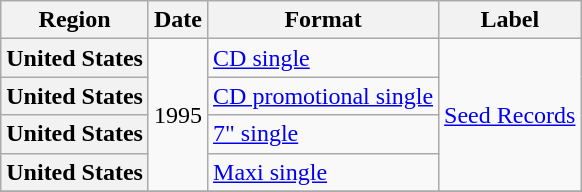<table class="wikitable plainrowheaders">
<tr>
<th scope="col">Region</th>
<th scope="col">Date</th>
<th scope="col">Format</th>
<th scope="col">Label</th>
</tr>
<tr>
<th scope="row">United States</th>
<td rowspan="4">1995</td>
<td><a href='#'>CD single</a></td>
<td rowspan="4"><a href='#'>Seed Records</a></td>
</tr>
<tr>
<th scope="row">United States</th>
<td><a href='#'>CD promotional single</a></td>
</tr>
<tr>
<th scope="row">United States</th>
<td><a href='#'>7" single</a></td>
</tr>
<tr>
<th scope="row">United States</th>
<td><a href='#'>Maxi single</a></td>
</tr>
<tr>
</tr>
</table>
